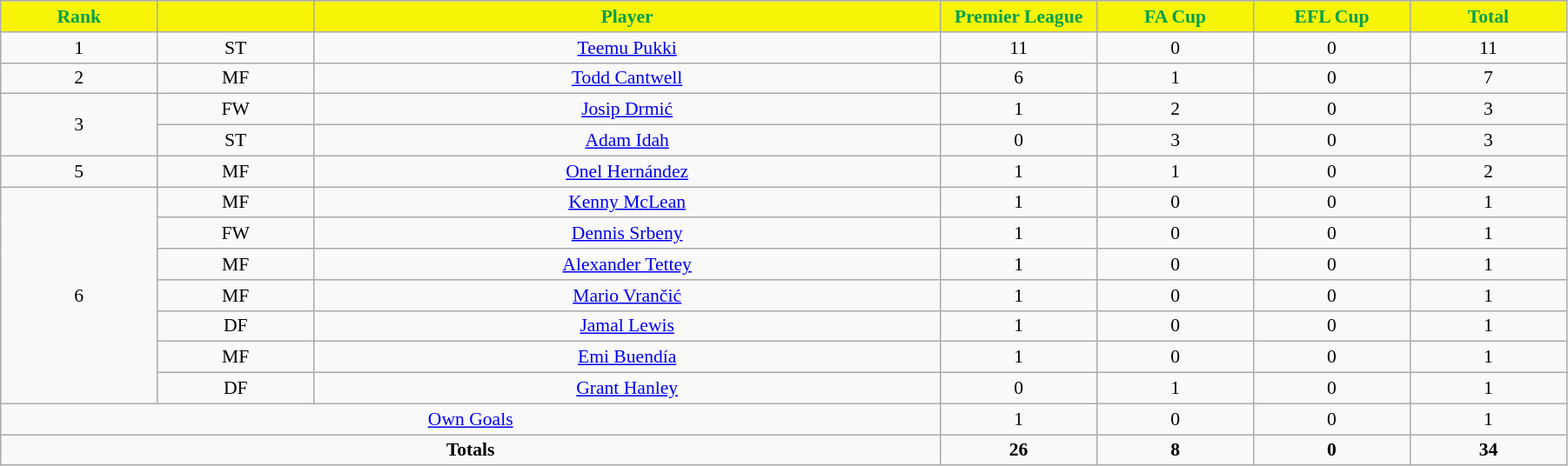<table class="wikitable"  style="text-align:center; font-size:90%; width:95%;">
<tr>
<th style="background:#F7F408; color:#00A050;  width:10%;">Rank</th>
<th style="background:#F7F408; color:#00A050;  width:10%;"></th>
<th style="background:#F7F408; color:#00A050; ">Player</th>
<th style="background:#F7F408; color:#00A050;  width:10%;">Premier League</th>
<th style="background:#F7F408; color:#00A050;  width:10%;">FA Cup</th>
<th style="background:#F7F408; color:#00A050;  width:10%;">EFL Cup</th>
<th style="background:#F7F408; color:#00A050;  width:10%;">Total</th>
</tr>
<tr>
<td>1</td>
<td>ST</td>
<td><a href='#'>Teemu Pukki</a></td>
<td>11</td>
<td>0</td>
<td>0</td>
<td>11</td>
</tr>
<tr>
<td>2</td>
<td>MF</td>
<td><a href='#'>Todd Cantwell</a></td>
<td>6</td>
<td>1</td>
<td>0</td>
<td>7</td>
</tr>
<tr>
<td rowspan=2>3</td>
<td>FW</td>
<td><a href='#'>Josip Drmić</a></td>
<td>1</td>
<td>2</td>
<td>0</td>
<td>3</td>
</tr>
<tr>
<td>ST</td>
<td><a href='#'>Adam Idah</a></td>
<td>0</td>
<td>3</td>
<td>0</td>
<td>3</td>
</tr>
<tr>
<td>5</td>
<td>MF</td>
<td><a href='#'>Onel Hernández</a></td>
<td>1</td>
<td>1</td>
<td>0</td>
<td>2</td>
</tr>
<tr>
<td rowspan=7>6</td>
<td>MF</td>
<td><a href='#'>Kenny McLean</a></td>
<td>1</td>
<td>0</td>
<td>0</td>
<td>1</td>
</tr>
<tr>
<td>FW</td>
<td><a href='#'>Dennis Srbeny</a></td>
<td>1</td>
<td>0</td>
<td>0</td>
<td>1</td>
</tr>
<tr>
<td>MF</td>
<td><a href='#'>Alexander Tettey</a></td>
<td>1</td>
<td>0</td>
<td>0</td>
<td>1</td>
</tr>
<tr>
<td>MF</td>
<td><a href='#'>Mario Vrančić</a></td>
<td>1</td>
<td>0</td>
<td>0</td>
<td>1</td>
</tr>
<tr>
<td>DF</td>
<td><a href='#'>Jamal Lewis</a></td>
<td>1</td>
<td>0</td>
<td>0</td>
<td>1</td>
</tr>
<tr>
<td>MF</td>
<td><a href='#'>Emi Buendía</a></td>
<td>1</td>
<td>0</td>
<td>0</td>
<td>1</td>
</tr>
<tr>
<td>DF</td>
<td><a href='#'>Grant Hanley</a></td>
<td>0</td>
<td>1</td>
<td>0</td>
<td>1</td>
</tr>
<tr>
<td colspan="3"><a href='#'>Own Goals</a></td>
<td>1</td>
<td>0</td>
<td>0</td>
<td>1</td>
</tr>
<tr>
<td colspan="3" style="text-align:center;"><strong>Totals</strong></td>
<td><strong>26</strong></td>
<td><strong>8</strong></td>
<td><strong>0</strong></td>
<td><strong>34</strong></td>
</tr>
</table>
